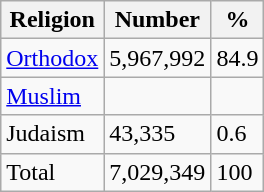<table class="wikitable">
<tr>
<th>Religion</th>
<th>Number</th>
<th>%</th>
</tr>
<tr>
<td><a href='#'>Orthodox</a></td>
<td>5,967,992</td>
<td>84.9</td>
</tr>
<tr>
<td><a href='#'>Muslim</a></td>
<td></td>
<td></td>
</tr>
<tr>
<td>Judaism</td>
<td>43,335</td>
<td>0.6</td>
</tr>
<tr>
<td>Total</td>
<td>7,029,349</td>
<td>100</td>
</tr>
</table>
